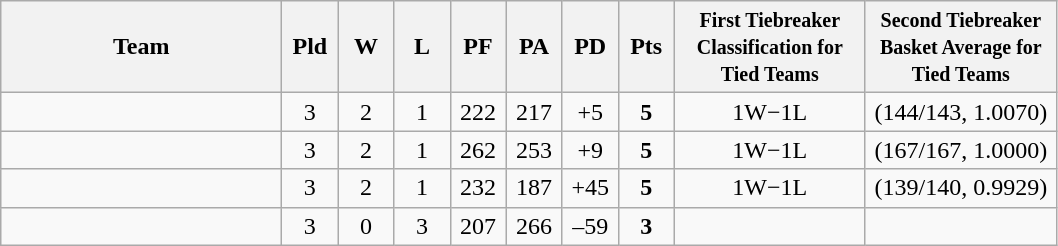<table class=wikitable style="text-align:center">
<tr>
<th width=180>Team</th>
<th width=30>Pld</th>
<th width=30>W</th>
<th width=30>L</th>
<th width=30>PF</th>
<th width=30>PA</th>
<th width=30>PD</th>
<th width=30>Pts</th>
<th width=120><small>First Tiebreaker <br> Classification for Tied Teams</small></th>
<th width=120><small>Second Tiebreaker <br> Basket Average for Tied Teams</small></th>
</tr>
<tr>
<td align="left"></td>
<td>3</td>
<td>2</td>
<td>1</td>
<td>222</td>
<td>217</td>
<td>+5</td>
<td><strong>5</strong></td>
<td>1W−1L</td>
<td>(144/143, 1.0070)</td>
</tr>
<tr>
<td align="left"></td>
<td>3</td>
<td>2</td>
<td>1</td>
<td>262</td>
<td>253</td>
<td>+9</td>
<td><strong>5</strong></td>
<td>1W−1L</td>
<td>(167/167, 1.0000)</td>
</tr>
<tr>
<td align="left"></td>
<td>3</td>
<td>2</td>
<td>1</td>
<td>232</td>
<td>187</td>
<td>+45</td>
<td><strong>5</strong></td>
<td>1W−1L</td>
<td>(139/140, 0.9929)</td>
</tr>
<tr>
<td align="left"></td>
<td>3</td>
<td>0</td>
<td>3</td>
<td>207</td>
<td>266</td>
<td>–59</td>
<td><strong>3</strong></td>
<td></td>
<td></td>
</tr>
</table>
